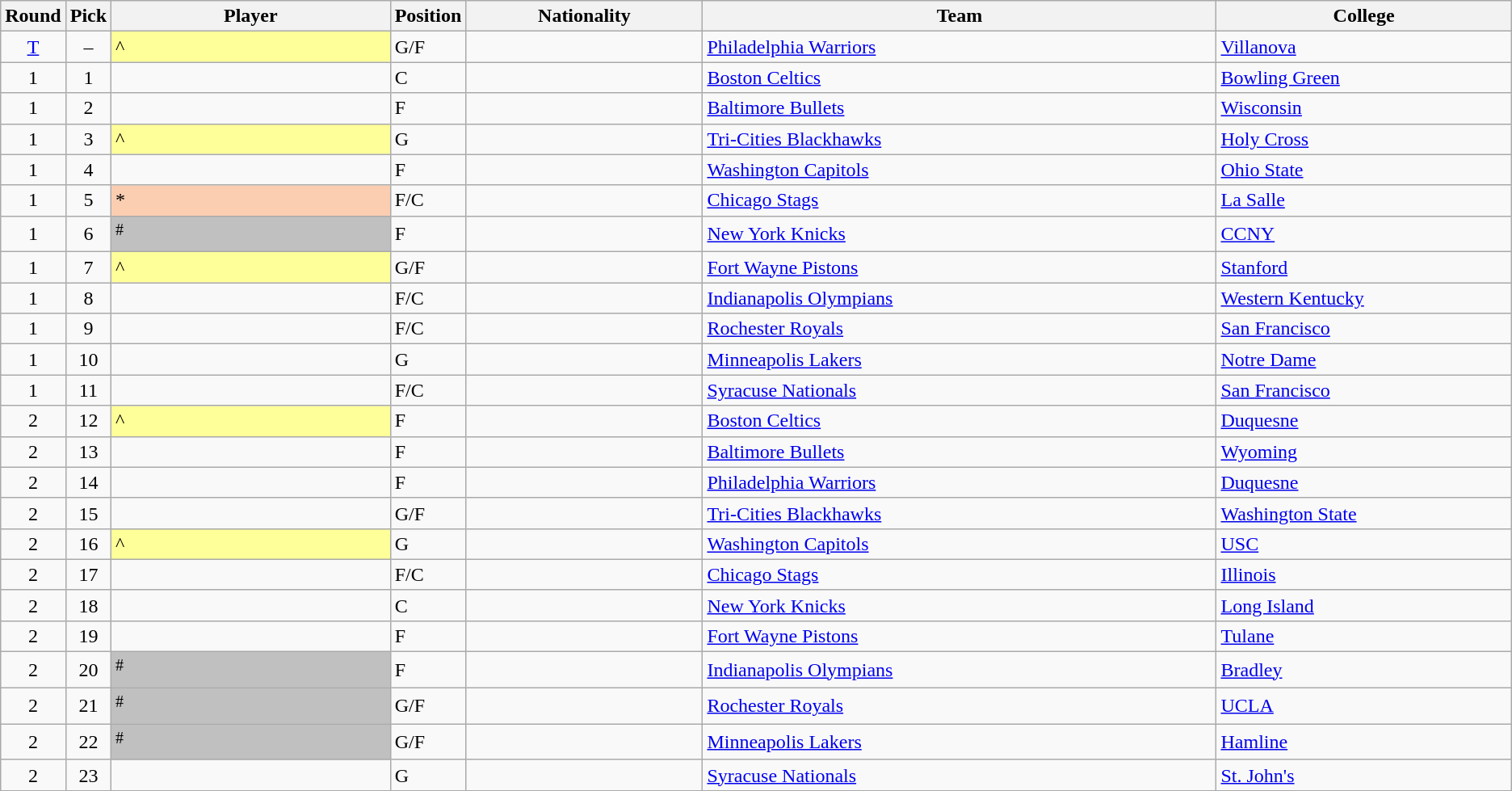<table class="wikitable sortable">
<tr>
<th width="1%">Round</th>
<th width="1%">Pick</th>
<th width="19%">Player</th>
<th width="1%">Position</th>
<th width="16%">Nationality</th>
<th width="35%">Team</th>
<th width="20%">College</th>
</tr>
<tr>
<td align=center><a href='#'>T</a></td>
<td align=center>–</td>
<td bgcolor="#FFFF99">^</td>
<td>G/F</td>
<td></td>
<td><a href='#'>Philadelphia Warriors</a></td>
<td><a href='#'>Villanova</a></td>
</tr>
<tr>
<td align=center>1</td>
<td align=center>1</td>
<td></td>
<td>C</td>
<td></td>
<td><a href='#'>Boston Celtics</a></td>
<td><a href='#'>Bowling Green</a></td>
</tr>
<tr>
<td align=center>1</td>
<td align=center>2</td>
<td></td>
<td>F</td>
<td></td>
<td><a href='#'>Baltimore Bullets</a></td>
<td><a href='#'>Wisconsin</a></td>
</tr>
<tr>
<td align=center>1</td>
<td align=center>3</td>
<td bgcolor="#FFFF99">^</td>
<td>G</td>
<td></td>
<td><a href='#'>Tri-Cities Blackhawks</a></td>
<td><a href='#'>Holy Cross</a></td>
</tr>
<tr>
<td align=center>1</td>
<td align=center>4</td>
<td></td>
<td>F</td>
<td></td>
<td><a href='#'>Washington Capitols</a></td>
<td><a href='#'>Ohio State</a></td>
</tr>
<tr>
<td align=center>1</td>
<td align=center>5</td>
<td bgcolor="#FBCEB1">*</td>
<td>F/C</td>
<td></td>
<td><a href='#'>Chicago Stags</a></td>
<td><a href='#'>La Salle</a></td>
</tr>
<tr>
<td align=center>1</td>
<td align=center>6</td>
<td bgcolor="#C0C0C0"><sup>#</sup></td>
<td>F</td>
<td></td>
<td><a href='#'>New York Knicks</a></td>
<td><a href='#'>CCNY</a></td>
</tr>
<tr>
<td align=center>1</td>
<td align=center>7</td>
<td bgcolor="#FFFF99">^</td>
<td>G/F</td>
<td></td>
<td><a href='#'>Fort Wayne Pistons</a></td>
<td><a href='#'>Stanford</a></td>
</tr>
<tr>
<td align=center>1</td>
<td align=center>8</td>
<td></td>
<td>F/C</td>
<td></td>
<td><a href='#'>Indianapolis Olympians</a></td>
<td><a href='#'>Western Kentucky</a></td>
</tr>
<tr>
<td align=center>1</td>
<td align=center>9</td>
<td></td>
<td>F/C</td>
<td></td>
<td><a href='#'>Rochester Royals</a></td>
<td><a href='#'>San Francisco</a></td>
</tr>
<tr>
<td align=center>1</td>
<td align=center>10</td>
<td></td>
<td>G</td>
<td></td>
<td><a href='#'>Minneapolis Lakers</a></td>
<td><a href='#'>Notre Dame</a></td>
</tr>
<tr>
<td align=center>1</td>
<td align=center>11</td>
<td></td>
<td>F/C</td>
<td></td>
<td><a href='#'>Syracuse Nationals</a></td>
<td><a href='#'>San Francisco</a></td>
</tr>
<tr>
<td align=center>2</td>
<td align=center>12</td>
<td bgcolor="#FFFF99">^</td>
<td>F</td>
<td></td>
<td><a href='#'>Boston Celtics</a></td>
<td><a href='#'>Duquesne</a></td>
</tr>
<tr>
<td align=center>2</td>
<td align=center>13</td>
<td></td>
<td>F</td>
<td></td>
<td><a href='#'>Baltimore Bullets</a></td>
<td><a href='#'>Wyoming</a></td>
</tr>
<tr>
<td align=center>2</td>
<td align=center>14</td>
<td></td>
<td>F</td>
<td></td>
<td><a href='#'>Philadelphia Warriors</a></td>
<td><a href='#'>Duquesne</a></td>
</tr>
<tr>
<td align=center>2</td>
<td align=center>15</td>
<td></td>
<td>G/F</td>
<td></td>
<td><a href='#'>Tri-Cities Blackhawks</a></td>
<td><a href='#'>Washington State</a></td>
</tr>
<tr>
<td align=center>2</td>
<td align=center>16</td>
<td bgcolor="#FFFF99">^</td>
<td>G</td>
<td></td>
<td><a href='#'>Washington Capitols</a></td>
<td><a href='#'>USC</a></td>
</tr>
<tr>
<td align=center>2</td>
<td align=center>17</td>
<td></td>
<td>F/C</td>
<td></td>
<td><a href='#'>Chicago Stags</a></td>
<td><a href='#'>Illinois</a></td>
</tr>
<tr>
<td align=center>2</td>
<td align=center>18</td>
<td></td>
<td>C</td>
<td></td>
<td><a href='#'>New York Knicks</a></td>
<td><a href='#'>Long Island</a></td>
</tr>
<tr>
<td align=center>2</td>
<td align=center>19</td>
<td></td>
<td>F</td>
<td></td>
<td><a href='#'>Fort Wayne Pistons</a></td>
<td><a href='#'>Tulane</a></td>
</tr>
<tr>
<td align=center>2</td>
<td align=center>20</td>
<td bgcolor="#C0C0C0"><sup>#</sup></td>
<td>F</td>
<td></td>
<td><a href='#'>Indianapolis Olympians</a></td>
<td><a href='#'>Bradley</a></td>
</tr>
<tr>
<td align=center>2</td>
<td align=center>21</td>
<td bgcolor="#C0C0C0"><sup>#</sup></td>
<td>G/F</td>
<td></td>
<td><a href='#'>Rochester Royals</a></td>
<td><a href='#'>UCLA</a></td>
</tr>
<tr>
<td align=center>2</td>
<td align=center>22</td>
<td bgcolor="#C0C0C0"><sup>#</sup></td>
<td>G/F</td>
<td></td>
<td><a href='#'>Minneapolis Lakers</a></td>
<td><a href='#'>Hamline</a></td>
</tr>
<tr>
<td align=center>2</td>
<td align=center>23</td>
<td></td>
<td>G</td>
<td></td>
<td><a href='#'>Syracuse Nationals</a></td>
<td><a href='#'>St. John's</a></td>
</tr>
</table>
